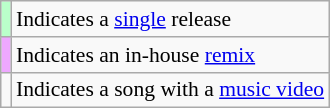<table class="wikitable" style="font-size:90%;">
<tr>
<td style="background-color:#baffca"></td>
<td>Indicates a <a href='#'>single</a> release</td>
</tr>
<tr>
<td style="background-color:#eea8ff"></td>
<td>Indicates an in-house <a href='#'>remix</a></td>
</tr>
<tr>
<td></td>
<td>Indicates a song with a <a href='#'>music video</a></td>
</tr>
</table>
